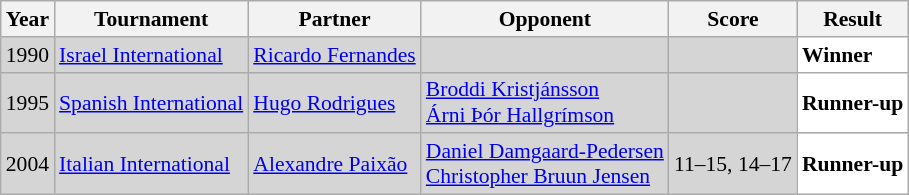<table class="sortable wikitable" style="font-size: 90%;">
<tr>
<th>Year</th>
<th>Tournament</th>
<th>Partner</th>
<th>Opponent</th>
<th>Score</th>
<th>Result</th>
</tr>
<tr style="background:#D5D5D5">
<td align="center">1990</td>
<td align="left"><a href='#'>Israel International</a></td>
<td> <a href='#'>Ricardo Fernandes</a></td>
<td align="left"></td>
<td align="left"></td>
<td style="text-align:left; background:white"> <strong>Winner</strong></td>
</tr>
<tr style="background:#D5D5D5">
<td align="center">1995</td>
<td align="left"><a href='#'>Spanish International</a></td>
<td> <a href='#'>Hugo Rodrigues</a></td>
<td align="left"> <a href='#'>Broddi Kristjánsson</a><br> <a href='#'>Árni Þór Hallgrímson</a></td>
<td align="left"></td>
<td style="text-align:left; background:white"> <strong>Runner-up</strong></td>
</tr>
<tr style="background:#D5D5D5">
<td align="center">2004</td>
<td align="left"><a href='#'>Italian International</a></td>
<td align="left"> <a href='#'>Alexandre Paixão</a></td>
<td align="left"> <a href='#'>Daniel Damgaard-Pedersen</a><br> <a href='#'>Christopher Bruun Jensen</a></td>
<td align="left">11–15, 14–17</td>
<td style="text-align:left; background:white"> <strong>Runner-up</strong></td>
</tr>
</table>
